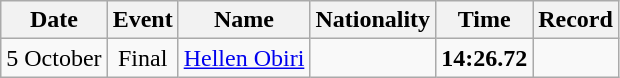<table class=wikitable style=text-align:center>
<tr>
<th>Date</th>
<th>Event</th>
<th>Name</th>
<th>Nationality</th>
<th>Time</th>
<th>Record</th>
</tr>
<tr>
<td>5 October</td>
<td>Final</td>
<td align=left><a href='#'>Hellen Obiri</a></td>
<td align=left></td>
<td><strong>14:26.72</strong></td>
<td></td>
</tr>
</table>
